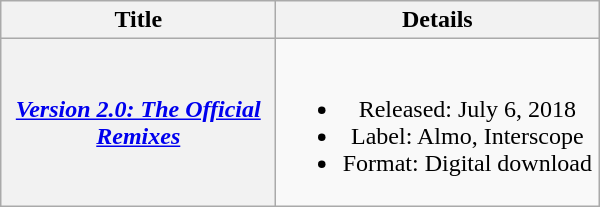<table class="wikitable plainrowheaders" style="text-align:center;" border="1">
<tr>
<th scope="col" style="width:11em;">Title</th>
<th scope="col" style="width:13em;">Details</th>
</tr>
<tr>
<th scope="row"><em><a href='#'>Version 2.0: The Official Remixes</a></em></th>
<td><br><ul><li>Released: July 6, 2018</li><li>Label: Almo, Interscope</li><li>Format: Digital download</li></ul></td>
</tr>
</table>
